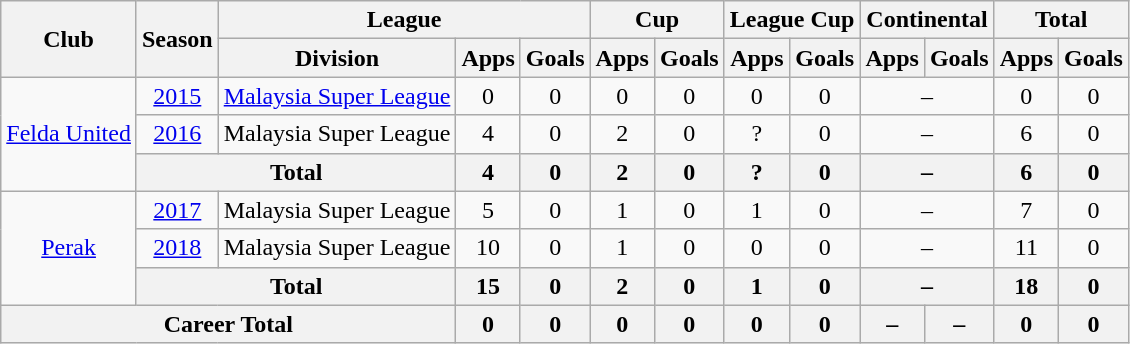<table class=wikitable style="text-align:center">
<tr>
<th rowspan=2>Club</th>
<th rowspan=2>Season</th>
<th colspan=3>League</th>
<th colspan=2>Cup</th>
<th colspan=2>League Cup</th>
<th colspan=2>Continental</th>
<th colspan=2>Total</th>
</tr>
<tr>
<th>Division</th>
<th>Apps</th>
<th>Goals</th>
<th>Apps</th>
<th>Goals</th>
<th>Apps</th>
<th>Goals</th>
<th>Apps</th>
<th>Goals</th>
<th>Apps</th>
<th>Goals</th>
</tr>
<tr>
<td rowspan=3><a href='#'>Felda United</a></td>
<td><a href='#'>2015</a></td>
<td><a href='#'>Malaysia Super League</a></td>
<td>0</td>
<td>0</td>
<td>0</td>
<td>0</td>
<td>0</td>
<td>0</td>
<td colspan=2>–</td>
<td>0</td>
<td>0</td>
</tr>
<tr>
<td><a href='#'>2016</a></td>
<td>Malaysia Super League</td>
<td>4</td>
<td>0</td>
<td>2</td>
<td>0</td>
<td>?</td>
<td>0</td>
<td colspan=2>–</td>
<td>6</td>
<td>0</td>
</tr>
<tr>
<th colspan="2">Total</th>
<th>4</th>
<th>0</th>
<th>2</th>
<th>0</th>
<th>?</th>
<th>0</th>
<th colspan=2>–</th>
<th>6</th>
<th>0</th>
</tr>
<tr>
<td rowspan=3><a href='#'>Perak</a></td>
<td><a href='#'>2017</a></td>
<td>Malaysia Super League</td>
<td>5</td>
<td>0</td>
<td>1</td>
<td>0</td>
<td>1</td>
<td>0</td>
<td colspan=2>–</td>
<td>7</td>
<td>0</td>
</tr>
<tr>
<td><a href='#'>2018</a></td>
<td>Malaysia Super League</td>
<td>10</td>
<td>0</td>
<td>1</td>
<td>0</td>
<td>0</td>
<td>0</td>
<td colspan=2>–</td>
<td>11</td>
<td>0</td>
</tr>
<tr>
<th colspan="2">Total</th>
<th>15</th>
<th>0</th>
<th>2</th>
<th>0</th>
<th>1</th>
<th>0</th>
<th colspan=2>–</th>
<th>18</th>
<th>0</th>
</tr>
<tr>
<th colspan="3">Career Total</th>
<th>0</th>
<th>0</th>
<th>0</th>
<th>0</th>
<th>0</th>
<th>0</th>
<th>–</th>
<th>–</th>
<th>0</th>
<th>0</th>
</tr>
</table>
